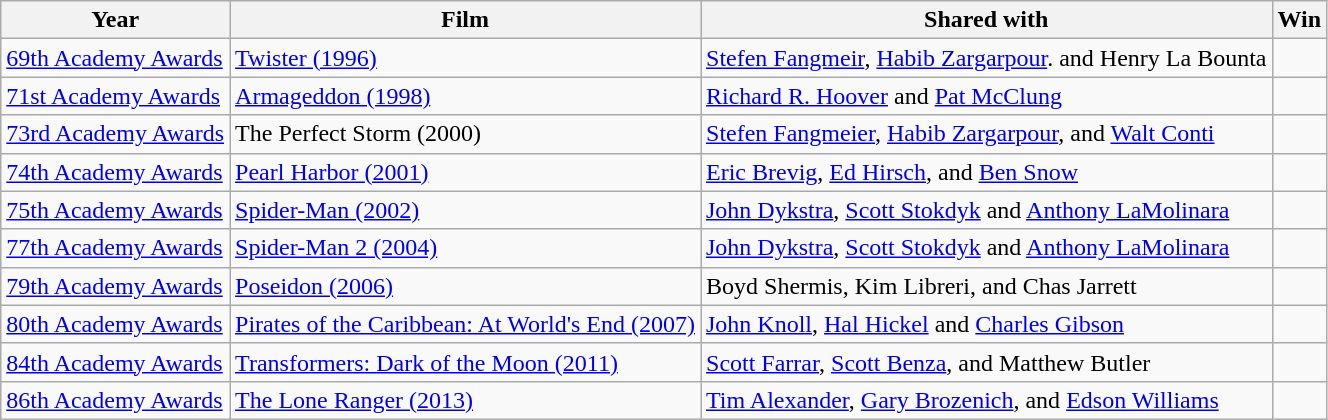<table class="wikitable">
<tr>
<th>Year</th>
<th>Film</th>
<th>Shared with</th>
<th>Win</th>
</tr>
<tr>
<td><a href='#'>69th Academy Awards</a></td>
<td><a href='#'>Twister (1996)</a></td>
<td><a href='#'>Stefen Fangmeir</a>, <a href='#'>Habib Zargarpour</a>. and Henry La Bounta</td>
<td></td>
</tr>
<tr>
<td><a href='#'>71st Academy Awards</a></td>
<td><a href='#'>Armageddon (1998)</a></td>
<td><a href='#'>Richard R. Hoover</a> and <a href='#'>Pat McClung</a></td>
<td></td>
</tr>
<tr>
<td><a href='#'>73rd Academy Awards</a></td>
<td>The Perfect Storm (2000)</td>
<td><a href='#'>Stefen Fangmeier</a>, <a href='#'>Habib Zargarpour</a>, and <a href='#'>Walt Conti</a></td>
<td></td>
</tr>
<tr>
<td><a href='#'>74th Academy Awards</a></td>
<td><a href='#'>Pearl Harbor (2001)</a></td>
<td><a href='#'>Eric Brevig</a>, <a href='#'>Ed Hirsch</a>, and <a href='#'>Ben Snow</a></td>
<td></td>
</tr>
<tr>
<td><a href='#'>75th Academy Awards</a></td>
<td><a href='#'>Spider-Man (2002)</a></td>
<td><a href='#'>John Dykstra</a>, <a href='#'>Scott Stokdyk</a> and <a href='#'>Anthony LaMolinara</a></td>
<td></td>
</tr>
<tr>
<td><a href='#'>77th Academy Awards</a></td>
<td><a href='#'>Spider-Man 2 (2004)</a></td>
<td><a href='#'>John Dykstra</a>, <a href='#'>Scott Stokdyk</a> and <a href='#'>Anthony LaMolinara</a></td>
<td></td>
</tr>
<tr>
<td><a href='#'>79th Academy Awards</a></td>
<td><a href='#'>Poseidon (2006)</a></td>
<td>Boyd Shermis, Kim Libreri, and Chas Jarrett</td>
<td></td>
</tr>
<tr>
<td><a href='#'>80th Academy Awards</a></td>
<td><a href='#'>Pirates of the Caribbean: At World's End (2007)</a></td>
<td><a href='#'>John Knoll</a>, <a href='#'>Hal Hickel</a> and <a href='#'>Charles Gibson</a></td>
<td></td>
</tr>
<tr>
<td><a href='#'>84th Academy Awards</a></td>
<td><a href='#'>Transformers: Dark of the Moon (2011)</a></td>
<td><a href='#'>Scott Farrar</a>, <a href='#'>Scott Benza</a>, and Matthew Butler</td>
<td></td>
</tr>
<tr>
<td><a href='#'>86th Academy Awards</a></td>
<td><a href='#'>The Lone Ranger (2013)</a></td>
<td><a href='#'>Tim Alexander</a>, <a href='#'>Gary Brozenich</a>, and <a href='#'>Edson Williams</a></td>
<td></td>
</tr>
</table>
